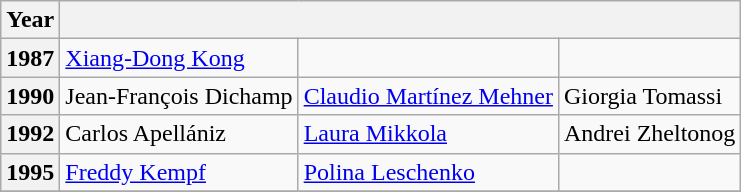<table class="wikitable">
<tr>
<th>Year</th>
<th colspan=3></th>
</tr>
<tr>
<th>1987</th>
<td> <a href='#'>Xiang-Dong Kong</a></td>
<td></td>
<td></td>
</tr>
<tr>
<th>1990</th>
<td> Jean-François Dichamp</td>
<td> <a href='#'>Claudio Martínez Mehner</a></td>
<td> Giorgia Tomassi</td>
</tr>
<tr>
<th>1992</th>
<td> Carlos Apellániz</td>
<td> <a href='#'>Laura Mikkola</a></td>
<td> Andrei Zheltonog</td>
</tr>
<tr>
<th>1995</th>
<td> <a href='#'>Freddy Kempf</a></td>
<td>  <a href='#'>Polina Leschenko</a></td>
<td></td>
</tr>
<tr>
</tr>
</table>
